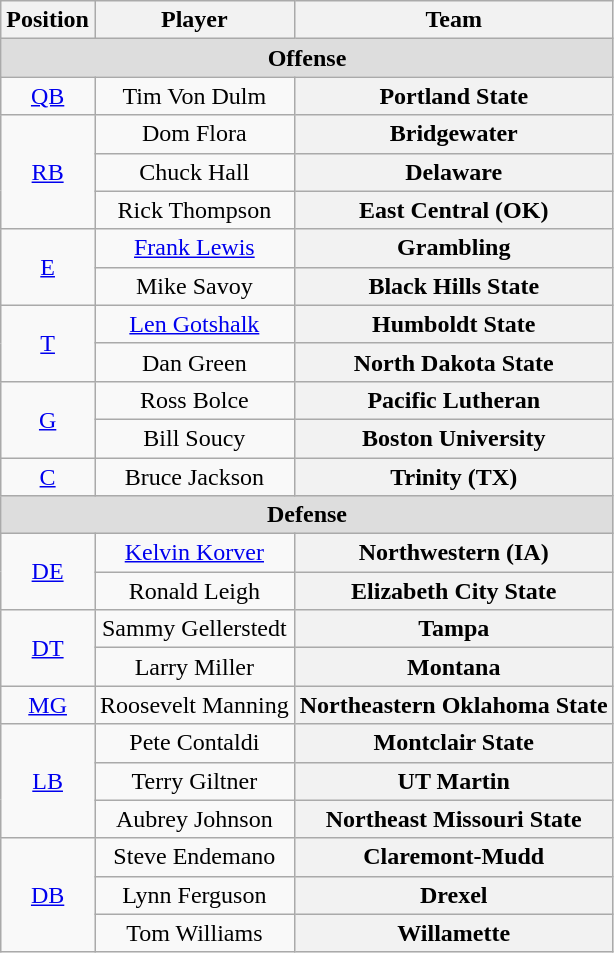<table class="wikitable">
<tr>
<th>Position</th>
<th>Player</th>
<th>Team</th>
</tr>
<tr>
<td colspan="3" style="text-align:center; background:#ddd;"><strong>Offense </strong></td>
</tr>
<tr style="text-align:center;">
<td><a href='#'>QB</a></td>
<td>Tim Von Dulm</td>
<th Style = >Portland State</th>
</tr>
<tr style="text-align:center;">
<td rowspan="3"><a href='#'>RB</a></td>
<td>Dom Flora</td>
<th Style = >Bridgewater</th>
</tr>
<tr style="text-align:center;">
<td>Chuck Hall</td>
<th Style = >Delaware</th>
</tr>
<tr style="text-align:center;">
<td>Rick Thompson</td>
<th Style = >East Central (OK)</th>
</tr>
<tr style="text-align:center;">
<td rowspan="2"><a href='#'>E</a></td>
<td><a href='#'>Frank Lewis</a></td>
<th Style = >Grambling</th>
</tr>
<tr style="text-align:center;">
<td>Mike Savoy</td>
<th Style = >Black Hills State</th>
</tr>
<tr style="text-align:center;">
<td rowspan="2"><a href='#'>T</a></td>
<td><a href='#'>Len Gotshalk</a></td>
<th Style = >Humboldt State</th>
</tr>
<tr style="text-align:center;">
<td>Dan Green</td>
<th Style = >North Dakota State</th>
</tr>
<tr style="text-align:center;">
<td rowspan="2"><a href='#'>G</a></td>
<td>Ross Bolce</td>
<th Style = >Pacific Lutheran</th>
</tr>
<tr style="text-align:center;">
<td>Bill Soucy</td>
<th Style = >Boston University</th>
</tr>
<tr style="text-align:center;">
<td><a href='#'>C</a></td>
<td>Bruce Jackson</td>
<th Style = >Trinity (TX)</th>
</tr>
<tr>
<td colspan="3" style="text-align:center; background:#ddd;"><strong>Defense</strong></td>
</tr>
<tr style="text-align:center;">
<td rowspan="2"><a href='#'>DE</a></td>
<td><a href='#'>Kelvin Korver</a></td>
<th Style = >Northwestern (IA)</th>
</tr>
<tr style="text-align:center;">
<td>Ronald Leigh</td>
<th Style = >Elizabeth City State</th>
</tr>
<tr style="text-align:center;">
<td rowspan="2"><a href='#'>DT</a></td>
<td>Sammy Gellerstedt</td>
<th Style = >Tampa</th>
</tr>
<tr style="text-align:center;">
<td>Larry Miller</td>
<th Style = >Montana</th>
</tr>
<tr style="text-align:center;">
<td><a href='#'>MG</a></td>
<td>Roosevelt Manning</td>
<th Style = >Northeastern Oklahoma State</th>
</tr>
<tr style="text-align:center;">
<td rowspan="3"><a href='#'>LB</a></td>
<td>Pete Contaldi</td>
<th Style = >Montclair State</th>
</tr>
<tr style="text-align:center;">
<td>Terry Giltner</td>
<th Style = >UT Martin</th>
</tr>
<tr style="text-align:center;">
<td>Aubrey Johnson</td>
<th Style = >Northeast Missouri State</th>
</tr>
<tr style="text-align:center;">
<td rowspan="3"><a href='#'>DB</a></td>
<td>Steve Endemano</td>
<th Style = >Claremont-Mudd</th>
</tr>
<tr style="text-align:center;">
<td>Lynn Ferguson</td>
<th Style = >Drexel</th>
</tr>
<tr style="text-align:center;">
<td>Tom Williams</td>
<th Style = >Willamette</th>
</tr>
</table>
